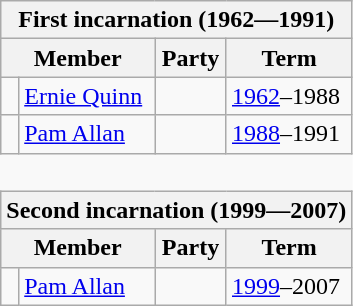<table class="wikitable" style='border-style: none none none none;'>
<tr>
<th colspan="4">First incarnation (1962—1991)</th>
</tr>
<tr>
<th colspan="2">Member</th>
<th>Party</th>
<th>Term</th>
</tr>
<tr>
<td> </td>
<td><a href='#'>Ernie Quinn</a></td>
<td></td>
<td><a href='#'>1962</a>–1988</td>
</tr>
<tr style="background: #f9f9f9">
<td> </td>
<td><a href='#'>Pam Allan</a></td>
<td></td>
<td><a href='#'>1988</a>–1991</td>
</tr>
<tr>
<td colspan="4" style='border-style: none none none none;'> </td>
</tr>
<tr>
<th colspan="4">Second incarnation (1999—2007)</th>
</tr>
<tr>
<th colspan="2">Member</th>
<th>Party</th>
<th>Term</th>
</tr>
<tr style="background: #f9f9f9">
<td> </td>
<td><a href='#'>Pam Allan</a></td>
<td></td>
<td><a href='#'>1999</a>–2007</td>
</tr>
</table>
